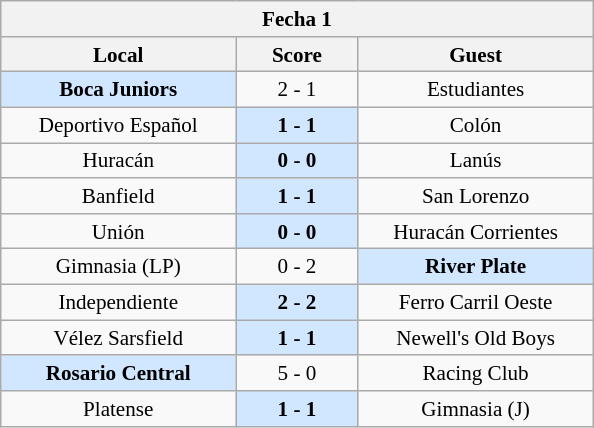<table class="wikitable nowrap" style="font-size:88%; float:left; margin-right:1em;">
<tr>
<th colspan=3 align=center>Fecha 1</th>
</tr>
<tr>
<th width="150">Local</th>
<th width="75">Score</th>
<th width="150">Guest</th>
</tr>
<tr align=center>
<td bgcolor=#D0E7FF><strong>Boca Juniors</strong></td>
<td>2 - 1</td>
<td>Estudiantes</td>
</tr>
<tr align=center>
<td>Deportivo Español</td>
<td bgcolor=#D0E7FF><strong>1 - 1</strong></td>
<td>Colón</td>
</tr>
<tr align=center>
<td>Huracán</td>
<td bgcolor=#D0E7FF><strong>0 - 0</strong></td>
<td>Lanús</td>
</tr>
<tr align=center>
<td>Banfield</td>
<td bgcolor=#D0E7FF><strong>1 - 1</strong></td>
<td>San Lorenzo</td>
</tr>
<tr align=center>
<td>Unión</td>
<td bgcolor=#D0E7FF><strong>0 - 0</strong></td>
<td>Huracán Corrientes</td>
</tr>
<tr align=center>
<td>Gimnasia (LP)</td>
<td>0 - 2</td>
<td bgcolor=#D0E7FF><strong>River Plate</strong></td>
</tr>
<tr align=center>
<td>Independiente</td>
<td bgcolor=#D0E7FF><strong>2 - 2</strong></td>
<td>Ferro Carril Oeste</td>
</tr>
<tr align=center>
<td>Vélez Sarsfield</td>
<td bgcolor=#D0E7FF><strong>1 - 1</strong></td>
<td>Newell's Old Boys</td>
</tr>
<tr align=center>
<td bgcolor=#D0E7FF><strong>Rosario Central</strong></td>
<td>5 - 0</td>
<td>Racing Club</td>
</tr>
<tr align=center>
<td>Platense</td>
<td bgcolor=#D0E7FF><strong>1 - 1</strong></td>
<td>Gimnasia (J)</td>
</tr>
</table>
